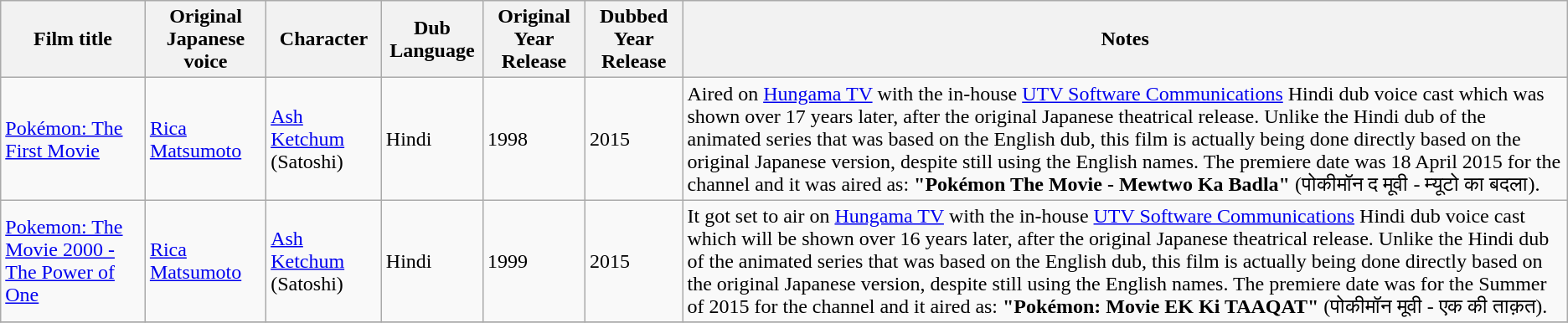<table class="wikitable">
<tr>
<th>Film title</th>
<th>Original Japanese voice</th>
<th>Character</th>
<th>Dub Language</th>
<th>Original Year Release</th>
<th>Dubbed Year Release</th>
<th>Notes</th>
</tr>
<tr>
<td><a href='#'>Pokémon: The First Movie</a></td>
<td><a href='#'>Rica Matsumoto</a></td>
<td><a href='#'>Ash Ketchum</a> (Satoshi)</td>
<td>Hindi</td>
<td>1998</td>
<td>2015</td>
<td>Aired on <a href='#'>Hungama TV</a> with the in-house <a href='#'>UTV Software Communications</a> Hindi dub voice cast which was shown over 17 years later, after the original Japanese theatrical release. Unlike the Hindi dub of the animated series that was based on the English dub, this film is actually being done directly based on the original Japanese version, despite still using the English names. The premiere date was 18 April 2015 for the channel and it was aired as: <strong>"Pokémon The Movie - Mewtwo Ka Badla"</strong> (पोकीमॉन द मूवी - म्यूटो का बदला).</td>
</tr>
<tr>
<td><a href='#'>Pokemon: The Movie 2000 - The Power of One</a></td>
<td><a href='#'>Rica Matsumoto</a></td>
<td><a href='#'>Ash Ketchum</a> (Satoshi)</td>
<td>Hindi</td>
<td>1999</td>
<td>2015</td>
<td>It got set to air on <a href='#'>Hungama TV</a> with the in-house <a href='#'>UTV Software Communications</a> Hindi dub voice cast which will be shown over 16 years later, after the original Japanese theatrical release. Unlike the Hindi dub of the animated series that was based on the English dub, this film is actually being done directly based on the original Japanese version, despite still using the English names. The premiere date was for the Summer of 2015 for the channel and it aired as: <strong>"Pokémon: Movie EK Ki TAAQAT"</strong> (पोकीमॉन मूवी - एक की ताक़त).</td>
</tr>
<tr>
</tr>
</table>
